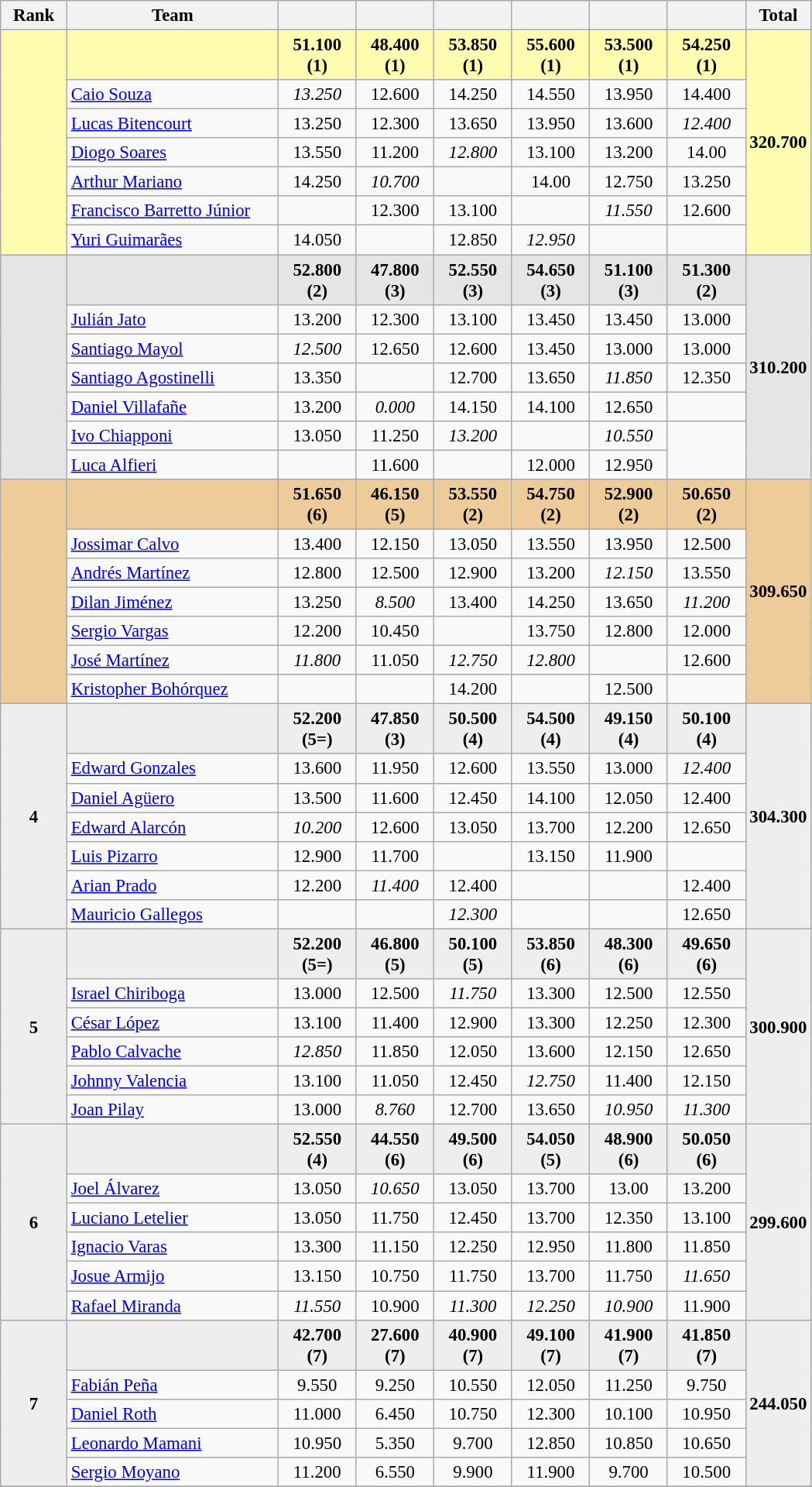<table class="wikitable sortable" style="text-align:center; font-size:95%">
<tr>
<th scope="col" style="width:50px;">Rank</th>
<th scope="col" style="width:175px;">Team</th>
<th scope="col" style="width:60px;"></th>
<th scope="col" style="width:60px;"></th>
<th scope="col" style="width:60px;"></th>
<th scope="col" style="width:60px;"></th>
<th scope="col" style="width:60px;"></th>
<th scope="col" style="width:60px;"></th>
<th>Total</th>
</tr>
<tr style="background:#fffcaf;">
<td rowspan="7"></td>
<td style="text-align:left;"></td>
<td><strong>51.100 (1)</strong></td>
<td><strong>48.400 (1)</strong></td>
<td><strong>53.850 (1)</strong></td>
<td><strong>55.600 (1)</strong></td>
<td><strong>53.500 (1)</strong></td>
<td><strong>54.250 (1)</strong></td>
<td rowspan="7"><strong>320.700</strong></td>
</tr>
<tr>
<td style="text-align:left;"><a href='#'>Caio Souza</a></td>
<td><em>13.250</em></td>
<td>12.600</td>
<td>14.250</td>
<td>14.550</td>
<td>13.950</td>
<td>14.400</td>
</tr>
<tr>
<td style="text-align:left;"><a href='#'>Lucas Bitencourt</a></td>
<td>13.250</td>
<td>12.300</td>
<td>13.650</td>
<td>13.950</td>
<td>13.600</td>
<td><em>12.400</em></td>
</tr>
<tr>
<td style="text-align:left;"><a href='#'>Diogo Soares</a></td>
<td>13.550</td>
<td>11.200</td>
<td><em>12.800</em></td>
<td>13.100</td>
<td>13.200</td>
<td>14.00</td>
</tr>
<tr>
<td style="text-align:left;"><a href='#'>Arthur Mariano</a></td>
<td>14.250</td>
<td><em>10.700</em></td>
<td></td>
<td>14.00</td>
<td>12.750</td>
<td>13.250</td>
</tr>
<tr>
<td style="text-align:left;"><a href='#'>Francisco Barretto Júnior</a></td>
<td></td>
<td>12.300</td>
<td>13.100</td>
<td></td>
<td><em>11.550</em></td>
<td>12.600</td>
</tr>
<tr>
<td style="text-align:left;"><a href='#'>Yuri Guimarães</a></td>
<td>14.050</td>
<td></td>
<td>12.850</td>
<td><em>12.950</em></td>
<td></td>
<td></td>
</tr>
<tr style="background:#e5e5e5;">
<td rowspan="7"></td>
<td style="text-align:left;"></td>
<td><strong>52.800 (2)</strong></td>
<td><strong>47.800 (3)</strong></td>
<td><strong>52.550 (3)</strong></td>
<td><strong>54.650 (3)</strong></td>
<td><strong>51.100 (3)</strong></td>
<td><strong>51.300 (2)</strong></td>
<td rowspan="7"><strong>310.200</strong></td>
</tr>
<tr>
<td style="text-align:left;"><a href='#'>Julián Jato</a></td>
<td>13.200</td>
<td>12.300</td>
<td>13.100</td>
<td>13.450</td>
<td>13.450</td>
<td>13.000</td>
</tr>
<tr>
<td style="text-align:left;"><a href='#'>Santiago Mayol</a></td>
<td><em>12.500</em></td>
<td>12.650</td>
<td>12.600</td>
<td>13.450</td>
<td>13.000</td>
<td>13.000</td>
</tr>
<tr>
<td style="text-align:left;"><a href='#'>Santiago Agostinelli</a></td>
<td>13.350</td>
<td></td>
<td>12.700</td>
<td>13.650</td>
<td><em>11.850</em></td>
<td>12.350</td>
</tr>
<tr>
<td style="text-align:left;"><a href='#'>Daniel Villafañe</a></td>
<td>13.200</td>
<td><em>0.000</em></td>
<td>14.150</td>
<td>14.100</td>
<td>12.650</td>
<td></td>
</tr>
<tr>
<td style="text-align:left;"><a href='#'>Ivo Chiapponi</a></td>
<td>13.050</td>
<td>11.250</td>
<td><em>13.200</em></td>
<td></td>
<td><em>10.550</em></td>
</tr>
<tr>
<td style="text-align:left;"><a href='#'>Luca Alfieri</a></td>
<td></td>
<td>11.600</td>
<td></td>
<td>12.000</td>
<td>12.950</td>
</tr>
<tr style="background:#ec9;">
<td rowspan="7"></td>
<td style="text-align:left;"></td>
<td><strong>51.650 (6)</strong></td>
<td><strong>46.150 (5)</strong></td>
<td><strong>53.550 (2)</strong></td>
<td><strong>54.750 (2)</strong></td>
<td><strong>52.900 (2)</strong></td>
<td><strong>50.650 (2)</strong></td>
<td rowspan="7"><strong>309.650</strong></td>
</tr>
<tr>
<td style="text-align:left;"><a href='#'>Jossimar Calvo</a></td>
<td>13.400</td>
<td>12.150</td>
<td>13.050</td>
<td>13.550</td>
<td>13.950</td>
<td>12.500</td>
</tr>
<tr>
<td style="text-align:left;"><a href='#'>Andrés Martínez</a></td>
<td>12.800</td>
<td>12.500</td>
<td>12.900</td>
<td>13.200</td>
<td><em>12.150</em></td>
<td>13.550</td>
</tr>
<tr>
<td style="text-align:left;"><a href='#'>Dilan Jiménez</a></td>
<td>13.250</td>
<td><em>8.500</em></td>
<td>13.400</td>
<td>14.250</td>
<td>13.650</td>
<td><em>11.200</em></td>
</tr>
<tr>
<td style="text-align:left;"><a href='#'>Sergio Vargas</a></td>
<td>12.200</td>
<td>10.450</td>
<td></td>
<td>13.750</td>
<td>12.800</td>
<td>12.000</td>
</tr>
<tr>
<td style="text-align:left;"><a href='#'>José Martínez</a></td>
<td><em>11.800</em></td>
<td>11.050</td>
<td><em>12.750</em></td>
<td><em>12.800</em></td>
<td></td>
<td>12.600</td>
</tr>
<tr>
<td style="text-align:left;"><a href='#'>Kristopher Bohórquez</a></td>
<td></td>
<td></td>
<td>14.200</td>
<td></td>
<td>12.500</td>
<td></td>
</tr>
<tr style="background:#eee;">
<td rowspan="7"><strong>4</strong></td>
<td style="text-align:left;"></td>
<td><strong>52.200 (5=)</strong></td>
<td><strong>47.850 (3)</strong></td>
<td><strong>50.500 (4)</strong></td>
<td><strong>54.500 (4)</strong></td>
<td><strong>49.150 (4)</strong></td>
<td><strong>50.100 (4)</strong></td>
<td rowspan="7"><strong>304.300</strong></td>
</tr>
<tr>
<td style="text-align:left;"><a href='#'>Edward Gonzales</a></td>
<td>13.600</td>
<td>11.950</td>
<td>12.600</td>
<td>13.550</td>
<td>13.000</td>
<td><em>12.400</em></td>
</tr>
<tr>
<td style="text-align:left;"><a href='#'>Daniel Agüero</a></td>
<td>13.500</td>
<td>11.600</td>
<td>12.450</td>
<td>14.100</td>
<td>12.050</td>
<td>12.400</td>
</tr>
<tr>
<td style="text-align:left;"><a href='#'>Edward Alarcón</a></td>
<td><em>10.200</em></td>
<td>12.600</td>
<td>13.050</td>
<td>13.700</td>
<td>12.200</td>
<td>12.650</td>
</tr>
<tr>
<td style="text-align:left;"><a href='#'>Luis Pizarro</a></td>
<td>12.900</td>
<td>11.700</td>
<td></td>
<td>13.150</td>
<td>11.900</td>
<td></td>
</tr>
<tr>
<td style="text-align:left;"><a href='#'>Arian Prado</a></td>
<td>12.200</td>
<td><em>11.400</em></td>
<td>12.400</td>
<td></td>
<td></td>
<td>12.400</td>
</tr>
<tr>
<td style="text-align:left;"><a href='#'>Mauricio Gallegos</a></td>
<td></td>
<td></td>
<td><em>12.300</em></td>
<td></td>
<td></td>
<td>12.650</td>
</tr>
<tr style="background:#eee;">
<td rowspan="6"><strong>5</strong></td>
<td style="text-align:left;"></td>
<td><strong>52.200 (5=)</strong></td>
<td><strong>46.800 (5)</strong></td>
<td><strong>50.100 (5)</strong></td>
<td><strong>53.850 (6)</strong></td>
<td><strong>48.300 (6)</strong></td>
<td><strong>49.650 (6)</strong></td>
<td rowspan="6"><strong>300.900</strong></td>
</tr>
<tr>
<td style="text-align:left;"><a href='#'>Israel Chiriboga</a></td>
<td>13.000</td>
<td>12.500</td>
<td><em>11.750</em></td>
<td>13.300</td>
<td>12.500</td>
<td>12.550</td>
</tr>
<tr>
<td style="text-align:left;"><a href='#'>César López</a></td>
<td>13.100</td>
<td>11.400</td>
<td>12.900</td>
<td>13.300</td>
<td>12.250</td>
<td>12.300</td>
</tr>
<tr>
<td style="text-align:left;"><a href='#'>Pablo Calvache</a></td>
<td><em>12.850</em></td>
<td>11.850</td>
<td>12.050</td>
<td>13.600</td>
<td>12.150</td>
<td>12.650</td>
</tr>
<tr>
<td style="text-align:left;"><a href='#'>Johnny Valencia</a></td>
<td>13.100</td>
<td>11.050</td>
<td>12.450</td>
<td><em>12.750</em></td>
<td>11.400</td>
<td>12.150</td>
</tr>
<tr>
<td style="text-align:left;"><a href='#'>Joan Pilay</a></td>
<td>13.000</td>
<td><em>8.760</em></td>
<td>12.700</td>
<td>13.650</td>
<td><em>10.950</em></td>
<td><em>11.300</em></td>
</tr>
<tr style="background:#eee;">
<td rowspan="6"><strong>6</strong></td>
<td style="text-align:left;"></td>
<td><strong>52.550 (4)</strong></td>
<td><strong>44.550 (6)</strong></td>
<td><strong>49.500 (6)</strong></td>
<td><strong>54.050 (5)</strong></td>
<td><strong>48.900 (6)</strong></td>
<td><strong>50.050 (6)</strong></td>
<td rowspan="6"><strong>299.600</strong></td>
</tr>
<tr>
<td style="text-align:left;"><a href='#'>Joel Álvarez</a></td>
<td>13.050</td>
<td><em>10.650</em></td>
<td>13.050</td>
<td>13.700</td>
<td>13.00</td>
<td>13.200</td>
</tr>
<tr>
<td style="text-align:left;"><a href='#'>Luciano Letelier</a></td>
<td>13.050</td>
<td>11.750</td>
<td>12.450</td>
<td>13.700</td>
<td>12.350</td>
<td>13.100</td>
</tr>
<tr>
<td style="text-align:left;"><a href='#'>Ignacio Varas</a></td>
<td>13.300</td>
<td>11.150</td>
<td>12.250</td>
<td>12.950</td>
<td>11.800</td>
<td>11.850</td>
</tr>
<tr>
<td style="text-align:left;"><a href='#'>Josue Armijo</a></td>
<td>13.150</td>
<td>10.750</td>
<td>11.750</td>
<td>13.700</td>
<td>11.750</td>
<td><em>11.650</em></td>
</tr>
<tr>
<td style="text-align:left;"><a href='#'>Rafael Miranda</a></td>
<td><em>11.550</em></td>
<td>10.900</td>
<td><em>11.300</em></td>
<td><em>12.250</em></td>
<td><em>10.900</em></td>
<td>11.900</td>
</tr>
<tr style="background:#eee;">
<td rowspan="5"><strong>7</strong></td>
<td style="text-align:left;"></td>
<td><strong>42.700 (7)</strong></td>
<td><strong>27.600 (7)</strong></td>
<td><strong>40.900 (7)</strong></td>
<td><strong>49.100 (7)</strong></td>
<td><strong>41.900 (7)</strong></td>
<td><strong>41.850 (7)</strong></td>
<td rowspan="5"><strong>244.050</strong></td>
</tr>
<tr>
<td style="text-align:left;"><a href='#'>Fabián Peña</a></td>
<td>9.550</td>
<td>9.250</td>
<td>10.550</td>
<td>12.050</td>
<td>11.250</td>
<td>9.750</td>
</tr>
<tr>
<td style="text-align:left;"><a href='#'>Daniel Roth</a></td>
<td>11.000</td>
<td>6.450</td>
<td>10.750</td>
<td>12.300</td>
<td>10.100</td>
<td>10.950</td>
</tr>
<tr>
<td style="text-align:left;"><a href='#'>Leonardo Mamani</a></td>
<td>10.950</td>
<td>5.350</td>
<td>9.700</td>
<td>12.850</td>
<td>10.850</td>
<td>10.650</td>
</tr>
<tr>
<td style="text-align:left;"><a href='#'>Sergio Moyano</a></td>
<td>11.200</td>
<td>6.550</td>
<td>9.900</td>
<td>11.900</td>
<td>9.700</td>
<td>10.500</td>
</tr>
<tr>
</tr>
</table>
